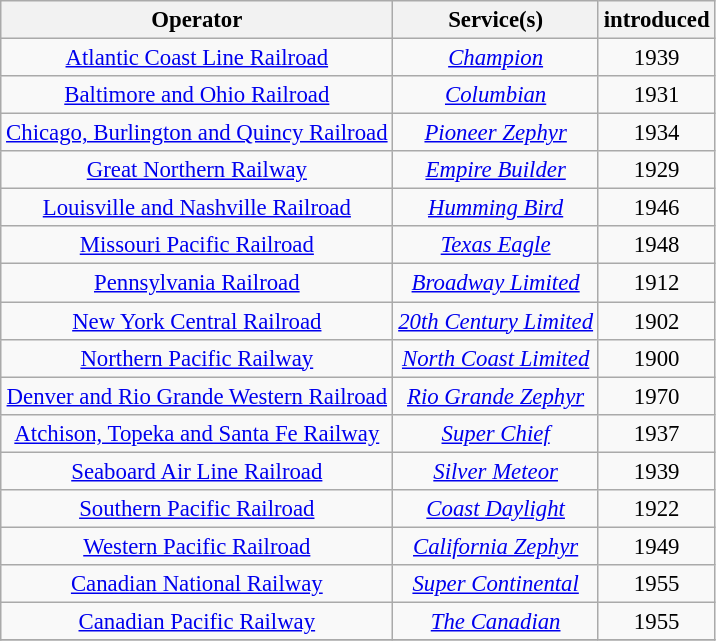<table class=wikitable style="font-size: 95%; text-align:center">
<tr>
<th>Operator</th>
<th>Service(s)</th>
<th>introduced</th>
</tr>
<tr>
<td><a href='#'>Atlantic Coast Line Railroad</a></td>
<td><em><a href='#'>Champion</a></em></td>
<td>1939</td>
</tr>
<tr>
<td><a href='#'>Baltimore and Ohio Railroad</a></td>
<td><em><a href='#'>Columbian</a></em></td>
<td>1931</td>
</tr>
<tr>
<td><a href='#'>Chicago, Burlington and Quincy Railroad</a></td>
<td><em><a href='#'>Pioneer Zephyr</a></em></td>
<td>1934</td>
</tr>
<tr>
<td><a href='#'>Great Northern Railway</a></td>
<td><em><a href='#'>Empire Builder</a></em></td>
<td>1929</td>
</tr>
<tr>
<td><a href='#'>Louisville and Nashville Railroad</a></td>
<td><em><a href='#'>Humming Bird</a></em></td>
<td>1946</td>
</tr>
<tr>
<td><a href='#'>Missouri Pacific Railroad</a></td>
<td><em><a href='#'>Texas Eagle</a></em></td>
<td>1948</td>
</tr>
<tr>
<td><a href='#'>Pennsylvania Railroad</a></td>
<td><em><a href='#'>Broadway Limited</a></em></td>
<td>1912</td>
</tr>
<tr>
<td><a href='#'>New York Central Railroad</a></td>
<td><em><a href='#'>20th Century Limited</a></em></td>
<td>1902</td>
</tr>
<tr>
<td><a href='#'>Northern Pacific Railway</a></td>
<td><em><a href='#'>North Coast Limited</a></em></td>
<td>1900</td>
</tr>
<tr>
<td><a href='#'>Denver and Rio Grande Western Railroad</a></td>
<td><em><a href='#'>Rio Grande Zephyr</a></em></td>
<td>1970</td>
</tr>
<tr>
<td><a href='#'>Atchison, Topeka and Santa Fe Railway</a></td>
<td><em><a href='#'>Super Chief</a></em></td>
<td>1937</td>
</tr>
<tr>
<td><a href='#'>Seaboard Air Line Railroad</a></td>
<td><em><a href='#'>Silver Meteor</a></em></td>
<td>1939</td>
</tr>
<tr>
<td><a href='#'>Southern Pacific Railroad</a></td>
<td><em><a href='#'>Coast Daylight</a></em></td>
<td>1922</td>
</tr>
<tr>
<td><a href='#'>Western Pacific Railroad</a></td>
<td><em><a href='#'>California Zephyr</a></em></td>
<td>1949</td>
</tr>
<tr>
<td><a href='#'>Canadian National Railway</a></td>
<td><em><a href='#'>Super Continental</a></em></td>
<td>1955</td>
</tr>
<tr>
<td><a href='#'>Canadian Pacific Railway</a></td>
<td><em><a href='#'>The Canadian</a></em></td>
<td>1955</td>
</tr>
<tr>
</tr>
</table>
